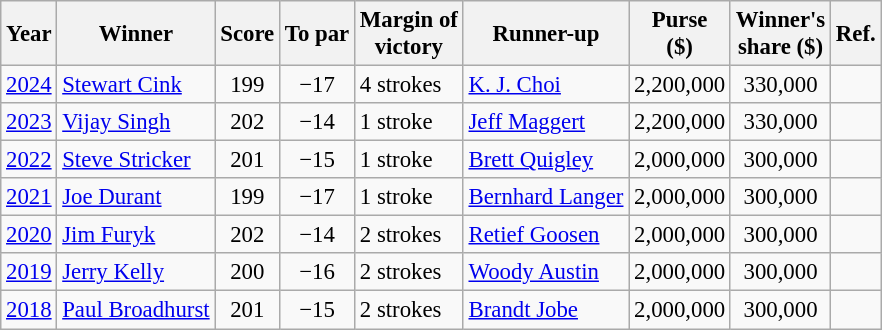<table class="wikitable" style="font-size:95%;">
<tr>
<th>Year</th>
<th>Winner</th>
<th>Score</th>
<th>To par</th>
<th>Margin of<br>victory</th>
<th>Runner-up</th>
<th>Purse<br>($)</th>
<th>Winner's<br>share ($)</th>
<th>Ref.</th>
</tr>
<tr>
<td><a href='#'>2024</a></td>
<td> <a href='#'>Stewart Cink</a></td>
<td align=center>199</td>
<td align=center>−17</td>
<td>4 strokes</td>
<td> <a href='#'>K. J. Choi</a></td>
<td align=center>2,200,000</td>
<td align=center>330,000</td>
<td></td>
</tr>
<tr>
<td><a href='#'>2023</a></td>
<td> <a href='#'>Vijay Singh</a></td>
<td align=center>202</td>
<td align=center>−14</td>
<td>1 stroke</td>
<td> <a href='#'>Jeff Maggert</a></td>
<td align=center>2,200,000</td>
<td align=center>330,000</td>
<td></td>
</tr>
<tr>
<td><a href='#'>2022</a></td>
<td> <a href='#'>Steve Stricker</a></td>
<td align=center>201</td>
<td align=center>−15</td>
<td>1 stroke</td>
<td> <a href='#'>Brett Quigley</a></td>
<td align=center>2,000,000</td>
<td align=center>300,000</td>
<td></td>
</tr>
<tr>
<td><a href='#'>2021</a></td>
<td> <a href='#'>Joe Durant</a></td>
<td align=center>199</td>
<td align=center>−17</td>
<td>1 stroke</td>
<td> <a href='#'>Bernhard Langer</a></td>
<td align=center>2,000,000</td>
<td align=center>300,000</td>
<td></td>
</tr>
<tr>
<td><a href='#'>2020</a></td>
<td> <a href='#'>Jim Furyk</a></td>
<td align=center>202</td>
<td align=center>−14</td>
<td>2 strokes</td>
<td> <a href='#'>Retief Goosen</a></td>
<td align=center>2,000,000</td>
<td align=center>300,000</td>
<td></td>
</tr>
<tr>
<td><a href='#'>2019</a></td>
<td> <a href='#'>Jerry Kelly</a></td>
<td align=center>200</td>
<td align=center>−16</td>
<td>2 strokes</td>
<td> <a href='#'>Woody Austin</a></td>
<td align=center>2,000,000</td>
<td align=center>300,000</td>
<td></td>
</tr>
<tr>
<td><a href='#'>2018</a></td>
<td> <a href='#'>Paul Broadhurst</a></td>
<td align=center>201</td>
<td align=center>−15</td>
<td>2 strokes</td>
<td> <a href='#'>Brandt Jobe</a></td>
<td align=center>2,000,000</td>
<td align=center>300,000</td>
<td></td>
</tr>
</table>
